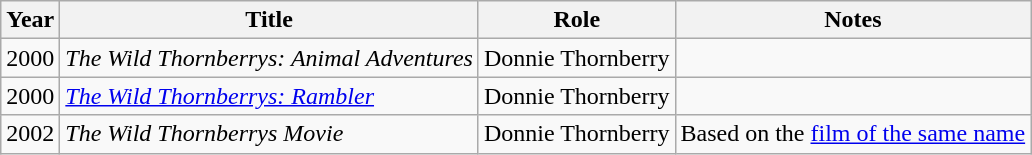<table class="wikitable sortable">
<tr>
<th>Year</th>
<th>Title</th>
<th>Role</th>
<th>Notes</th>
</tr>
<tr>
<td>2000</td>
<td><em>The Wild Thornberrys: Animal Adventures</em></td>
<td>Donnie Thornberry</td>
<td></td>
</tr>
<tr>
<td>2000</td>
<td><em><a href='#'>The Wild Thornberrys: Rambler</a></em></td>
<td>Donnie Thornberry</td>
<td></td>
</tr>
<tr>
<td>2002</td>
<td><em>The Wild Thornberrys Movie</em></td>
<td>Donnie Thornberry</td>
<td>Based on the <a href='#'>film of the same name</a></td>
</tr>
</table>
